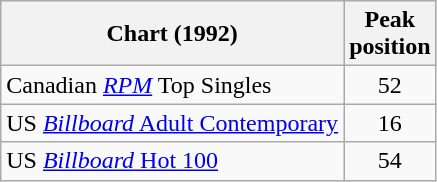<table class="wikitable sortable">
<tr>
<th>Chart (1992)</th>
<th>Peak<br>position</th>
</tr>
<tr>
<td>Canadian <em><a href='#'>RPM</a></em> Top Singles</td>
<td style="text-align:center;">52</td>
</tr>
<tr>
<td>US <a href='#'><em>Billboard</em> Adult Contemporary</a></td>
<td style="text-align:center;">16</td>
</tr>
<tr>
<td>US <a href='#'><em>Billboard</em> Hot 100</a></td>
<td style="text-align:center;">54</td>
</tr>
</table>
